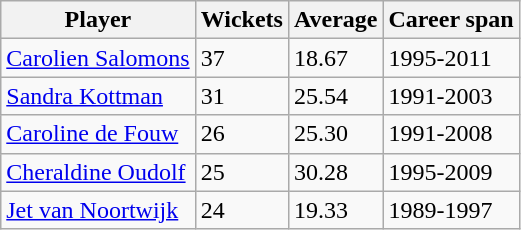<table class="wikitable">
<tr>
<th>Player</th>
<th>Wickets</th>
<th>Average</th>
<th>Career span</th>
</tr>
<tr>
<td><a href='#'>Carolien Salomons</a></td>
<td>37</td>
<td>18.67</td>
<td>1995-2011</td>
</tr>
<tr>
<td><a href='#'>Sandra Kottman</a></td>
<td>31</td>
<td>25.54</td>
<td>1991-2003</td>
</tr>
<tr>
<td><a href='#'>Caroline de Fouw</a></td>
<td>26</td>
<td>25.30</td>
<td>1991-2008</td>
</tr>
<tr>
<td><a href='#'>Cheraldine Oudolf</a></td>
<td>25</td>
<td>30.28</td>
<td>1995-2009</td>
</tr>
<tr>
<td><a href='#'>Jet van Noortwijk</a></td>
<td>24</td>
<td>19.33</td>
<td>1989-1997</td>
</tr>
</table>
